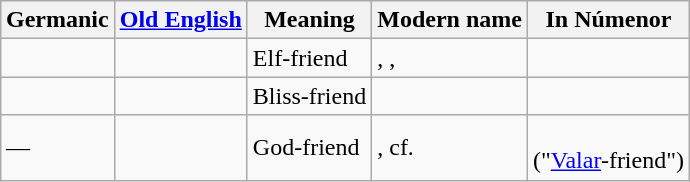<table class="wikitable" style="margin:1em auto;">
<tr>
<th>Germanic</th>
<th><a href='#'>Old English</a></th>
<th>Meaning</th>
<th>Modern name</th>
<th>In Númenor</th>
</tr>
<tr>
<td><a href='#'></a></td>
<td><a href='#'></a></td>
<td>Elf-friend</td>
<td>, , </td>
<td></td>
</tr>
<tr>
<td><a href='#'></a></td>
<td><a href='#'></a></td>
<td>Bliss-friend</td>
<td></td>
<td></td>
</tr>
<tr>
<td>—</td>
<td></td>
<td>God-friend</td>
<td>, cf. </td>
<td><br>("<a href='#'>Valar</a>-friend")</td>
</tr>
</table>
